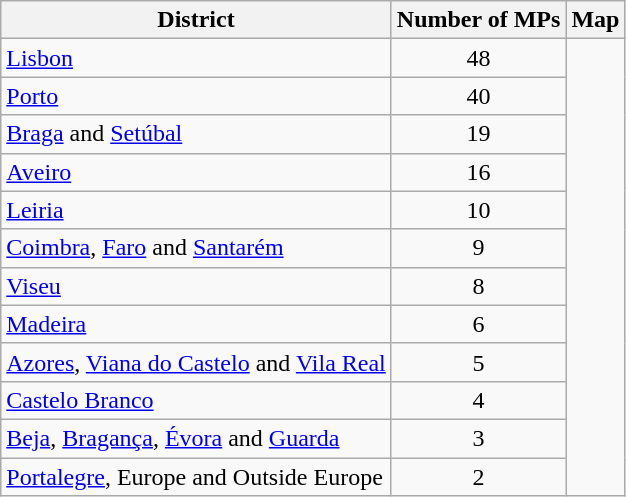<table class="wikitable">
<tr>
<th>District</th>
<th>Number of MPs</th>
<th>Map</th>
</tr>
<tr>
<td><a href='#'>Lisbon</a></td>
<td style="text-align:center;">48</td>
<td style="text-align:center;" rowspan="12"></td>
</tr>
<tr>
<td><a href='#'>Porto</a></td>
<td style="text-align:center;">40</td>
</tr>
<tr>
<td><a href='#'>Braga</a> and <a href='#'>Setúbal</a></td>
<td style="text-align:center;">19</td>
</tr>
<tr>
<td><a href='#'>Aveiro</a></td>
<td style="text-align:center;">16</td>
</tr>
<tr>
<td><a href='#'>Leiria</a></td>
<td style="text-align:center;">10</td>
</tr>
<tr>
<td><a href='#'>Coimbra</a>, <a href='#'>Faro</a> and <a href='#'>Santarém</a></td>
<td style="text-align:center;">9</td>
</tr>
<tr>
<td><a href='#'>Viseu</a></td>
<td style="text-align:center;">8</td>
</tr>
<tr>
<td><a href='#'>Madeira</a></td>
<td style="text-align:center;">6</td>
</tr>
<tr>
<td><a href='#'>Azores</a>, <a href='#'>Viana do Castelo</a> and <a href='#'>Vila Real</a></td>
<td style="text-align:center;">5</td>
</tr>
<tr>
<td><a href='#'>Castelo Branco</a></td>
<td style="text-align:center;">4</td>
</tr>
<tr>
<td><a href='#'>Beja</a>, <a href='#'>Bragança</a>, <a href='#'>Évora</a> and <a href='#'>Guarda</a></td>
<td style="text-align:center;">3</td>
</tr>
<tr>
<td><a href='#'>Portalegre</a>, Europe and Outside Europe</td>
<td style="text-align:center;">2</td>
</tr>
</table>
